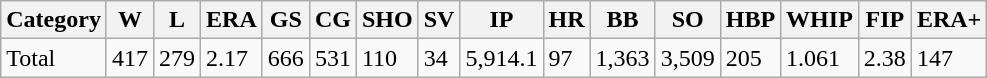<table class="wikitable">
<tr>
<th>Category</th>
<th>W</th>
<th>L</th>
<th>ERA</th>
<th>GS</th>
<th>CG</th>
<th>SHO</th>
<th>SV</th>
<th>IP</th>
<th>HR</th>
<th>BB</th>
<th>SO</th>
<th>HBP</th>
<th>WHIP</th>
<th>FIP</th>
<th>ERA+</th>
</tr>
<tr>
<td>Total</td>
<td>417</td>
<td>279</td>
<td>2.17</td>
<td>666</td>
<td>531</td>
<td>110</td>
<td>34</td>
<td>5,914.1</td>
<td>97</td>
<td>1,363</td>
<td>3,509</td>
<td>205</td>
<td>1.061</td>
<td>2.38</td>
<td>147</td>
</tr>
</table>
